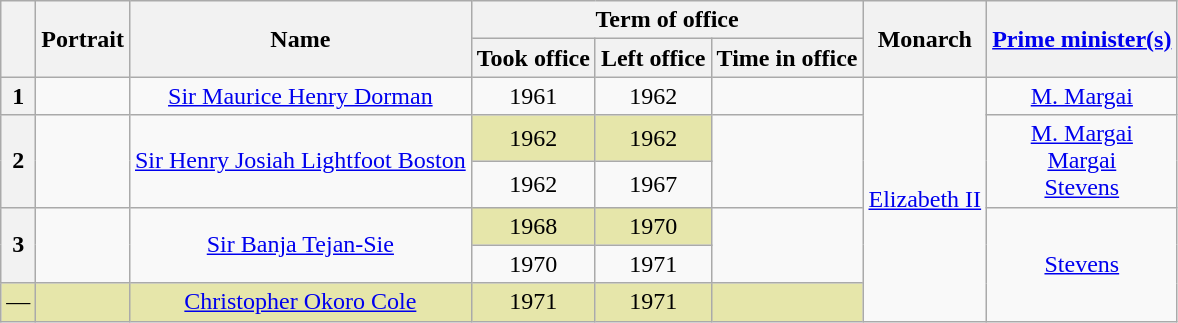<table class="wikitable" style="text-align:center">
<tr>
<th rowspan="2"></th>
<th rowspan="2">Portrait</th>
<th rowspan="2">Name<br></th>
<th colspan="3">Term of office</th>
<th rowspan="2">Monarch</th>
<th rowspan="2"><a href='#'>Prime minister(s)</a></th>
</tr>
<tr>
<th>Took office</th>
<th>Left office</th>
<th>Time in office</th>
</tr>
<tr>
<th>1</th>
<td></td>
<td><a href='#'>Sir Maurice Henry Dorman</a><br></td>
<td> 1961</td>
<td> 1962</td>
<td></td>
<td rowspan=6><a href='#'>Elizabeth II</a></td>
<td><a href='#'>M. Margai</a></td>
</tr>
<tr>
<th rowspan=2>2</th>
<td rowspan=2></td>
<td rowspan=2><a href='#'>Sir Henry Josiah Lightfoot Boston</a><br></td>
<td style="background:#e6e6aa;"> 1962</td>
<td style="background:#e6e6aa;"> 1962</td>
<td rowspan=2></td>
<td rowspan=2><a href='#'>M. Margai</a><br><a href='#'>Margai</a><br><a href='#'>Stevens</a></td>
</tr>
<tr>
<td> 1962</td>
<td> 1967<br></td>
</tr>
<tr>
<th rowspan=2>3</th>
<td rowspan=2></td>
<td rowspan=2><a href='#'>Sir Banja Tejan-Sie</a><br></td>
<td style="background:#e6e6aa;"> 1968</td>
<td style="background:#e6e6aa;"> 1970</td>
<td rowspan=2></td>
<td rowspan=3><a href='#'>Stevens</a></td>
</tr>
<tr>
<td> 1970</td>
<td> 1971</td>
</tr>
<tr style="background:#e6e6aa;">
<td>—</td>
<td></td>
<td><a href='#'>Christopher Okoro Cole</a><br></td>
<td> 1971</td>
<td> 1971</td>
<td></td>
</tr>
</table>
